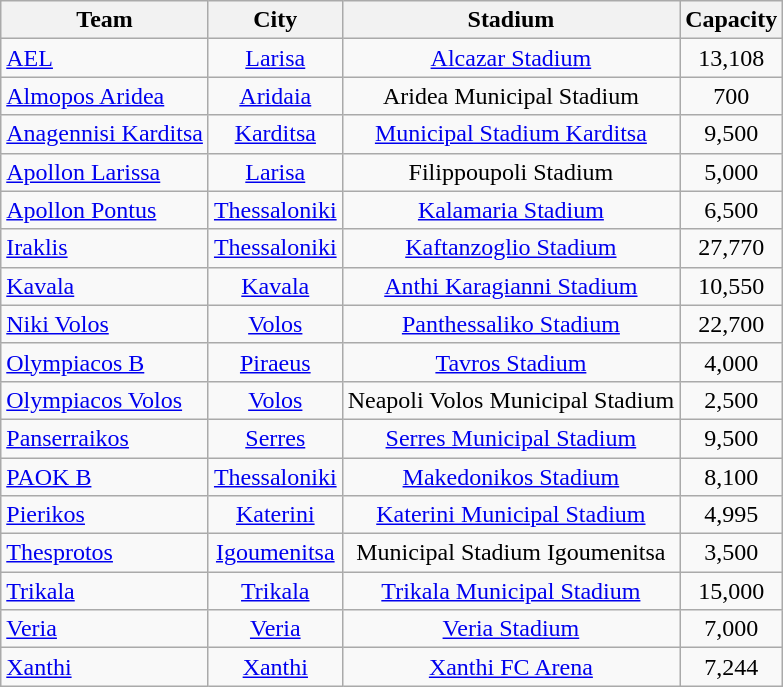<table class="wikitable sortable" style="text-align:center;">
<tr>
<th>Team</th>
<th>City</th>
<th>Stadium</th>
<th>Capacity</th>
</tr>
<tr>
<td style="text-align:left;"><a href='#'>AEL</a></td>
<td><a href='#'>Larisa</a></td>
<td><a href='#'>Alcazar Stadium</a></td>
<td align="center">13,108</td>
</tr>
<tr>
<td style="text-align:left;"><a href='#'>Almopos Aridea</a></td>
<td><a href='#'>Aridaia</a></td>
<td>Aridea Municipal Stadium</td>
<td align="center">700</td>
</tr>
<tr>
<td style="text-align:left;"><a href='#'>Anagennisi Karditsa</a></td>
<td><a href='#'>Karditsa</a></td>
<td><a href='#'>Municipal Stadium Karditsa</a></td>
<td align="center">9,500</td>
</tr>
<tr>
<td style="text-align:left;"><a href='#'>Apollon Larissa</a></td>
<td><a href='#'>Larisa</a></td>
<td>Filippoupoli Stadium</td>
<td align="center">5,000</td>
</tr>
<tr>
<td style="text-align:left;"><a href='#'>Apollon Pontus</a></td>
<td><a href='#'>Thessaloniki</a></td>
<td><a href='#'>Kalamaria Stadium</a></td>
<td align="center">6,500</td>
</tr>
<tr>
<td style="text-align:left;"><a href='#'>Iraklis</a></td>
<td><a href='#'>Thessaloniki</a></td>
<td><a href='#'>Kaftanzoglio Stadium</a></td>
<td align="center">27,770</td>
</tr>
<tr>
<td style="text-align:left;"><a href='#'>Kavala</a></td>
<td><a href='#'>Kavala</a></td>
<td><a href='#'>Anthi Karagianni Stadium</a></td>
<td align="center">10,550</td>
</tr>
<tr>
<td style="text-align:left;"><a href='#'>Niki Volos</a></td>
<td><a href='#'>Volos</a></td>
<td><a href='#'>Panthessaliko Stadium</a></td>
<td align="center">22,700</td>
</tr>
<tr>
<td style="text-align:left;"><a href='#'>Olympiacos B</a></td>
<td><a href='#'>Piraeus</a></td>
<td><a href='#'>Tavros Stadium</a></td>
<td align="center">4,000</td>
</tr>
<tr>
<td style="text-align:left;"><a href='#'>Olympiacos Volos</a></td>
<td><a href='#'>Volos</a></td>
<td>Neapoli Volos Municipal Stadium</td>
<td align="center">2,500</td>
</tr>
<tr>
<td style="text-align:left;"><a href='#'>Panserraikos</a></td>
<td><a href='#'>Serres</a></td>
<td><a href='#'>Serres Municipal Stadium</a></td>
<td align="center">9,500</td>
</tr>
<tr>
<td style="text-align:left;"><a href='#'>PAOK B</a></td>
<td><a href='#'>Thessaloniki</a></td>
<td><a href='#'>Makedonikos Stadium</a></td>
<td align="center">8,100</td>
</tr>
<tr>
<td style="text-align:left;"><a href='#'>Pierikos</a></td>
<td><a href='#'>Katerini</a></td>
<td><a href='#'>Katerini Municipal Stadium</a></td>
<td align="center">4,995</td>
</tr>
<tr>
<td style="text-align:left;"><a href='#'>Thesprotos</a></td>
<td><a href='#'>Igoumenitsa</a></td>
<td>Municipal Stadium Igoumenitsa</td>
<td align="center">3,500</td>
</tr>
<tr>
<td style="text-align:left;"><a href='#'>Trikala</a></td>
<td><a href='#'>Trikala</a></td>
<td><a href='#'>Trikala Municipal Stadium</a></td>
<td align="center">15,000</td>
</tr>
<tr>
<td style="text-align:left;"><a href='#'>Veria</a></td>
<td><a href='#'>Veria</a></td>
<td><a href='#'>Veria Stadium</a></td>
<td align="center">7,000</td>
</tr>
<tr>
<td style="text-align:left;"><a href='#'>Xanthi</a></td>
<td><a href='#'>Xanthi</a></td>
<td><a href='#'>Xanthi FC Arena</a></td>
<td align="center">7,244</td>
</tr>
</table>
